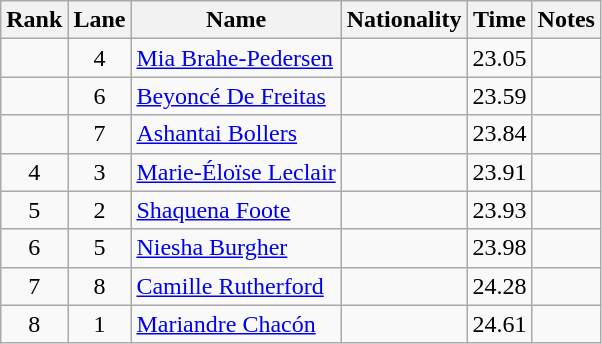<table class="wikitable sortable" style="text-align:center">
<tr>
<th>Rank</th>
<th>Lane</th>
<th>Name</th>
<th>Nationality</th>
<th>Time</th>
<th>Notes</th>
</tr>
<tr>
<td></td>
<td>4</td>
<td align=left><a href='#'>Mia Brahe-Pedersen</a></td>
<td align=left></td>
<td>23.05</td>
<td></td>
</tr>
<tr>
<td></td>
<td>6</td>
<td align=left><a href='#'>Beyoncé De Freitas</a></td>
<td align=left></td>
<td>23.59</td>
<td></td>
</tr>
<tr>
<td></td>
<td>7</td>
<td align=left><a href='#'>Ashantai Bollers</a></td>
<td align=left></td>
<td>23.84</td>
<td></td>
</tr>
<tr>
<td>4</td>
<td>3</td>
<td align=left><a href='#'>Marie-Éloïse Leclair</a></td>
<td align=left></td>
<td>23.91</td>
<td></td>
</tr>
<tr>
<td>5</td>
<td>2</td>
<td align=left><a href='#'>Shaquena Foote</a></td>
<td align=left></td>
<td>23.93</td>
<td></td>
</tr>
<tr>
<td>6</td>
<td>5</td>
<td align=left><a href='#'>Niesha Burgher</a></td>
<td align=left></td>
<td>23.98</td>
<td></td>
</tr>
<tr>
<td>7</td>
<td>8</td>
<td align=left><a href='#'> Camille Rutherford</a></td>
<td align=left></td>
<td>24.28</td>
<td></td>
</tr>
<tr>
<td>8</td>
<td>1</td>
<td align=left><a href='#'>Mariandre Chacón</a></td>
<td align=left></td>
<td>24.61</td>
<td></td>
</tr>
</table>
